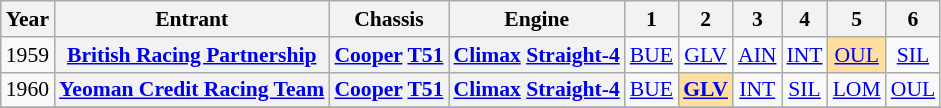<table class="wikitable" style="text-align:center; font-size:90%">
<tr>
<th>Year</th>
<th>Entrant</th>
<th>Chassis</th>
<th>Engine</th>
<th>1</th>
<th>2</th>
<th>3</th>
<th>4</th>
<th>5</th>
<th>6</th>
</tr>
<tr>
<td>1959</td>
<th><a href='#'>British Racing Partnership</a></th>
<th><a href='#'>Cooper</a> <a href='#'>T51</a></th>
<th><a href='#'>Climax</a> <a href='#'>Straight-4</a></th>
<td><a href='#'>BUE</a></td>
<td><a href='#'>GLV</a></td>
<td><a href='#'>AIN</a></td>
<td><a href='#'>INT</a></td>
<td style="background:#FFDF9F;"><a href='#'>OUL</a><br></td>
<td><a href='#'>SIL</a></td>
</tr>
<tr>
<td>1960</td>
<th><a href='#'>Yeoman Credit Racing Team</a></th>
<th><a href='#'>Cooper</a> <a href='#'>T51</a></th>
<th><a href='#'>Climax</a> <a href='#'>Straight-4</a></th>
<td><a href='#'>BUE</a></td>
<td style="background:#FFDF9F;"><strong><a href='#'>GLV</a><br></strong></td>
<td><a href='#'>INT</a><br></td>
<td><a href='#'>SIL</a></td>
<td><a href='#'>LOM</a></td>
<td><a href='#'>OUL</a></td>
</tr>
<tr>
</tr>
</table>
